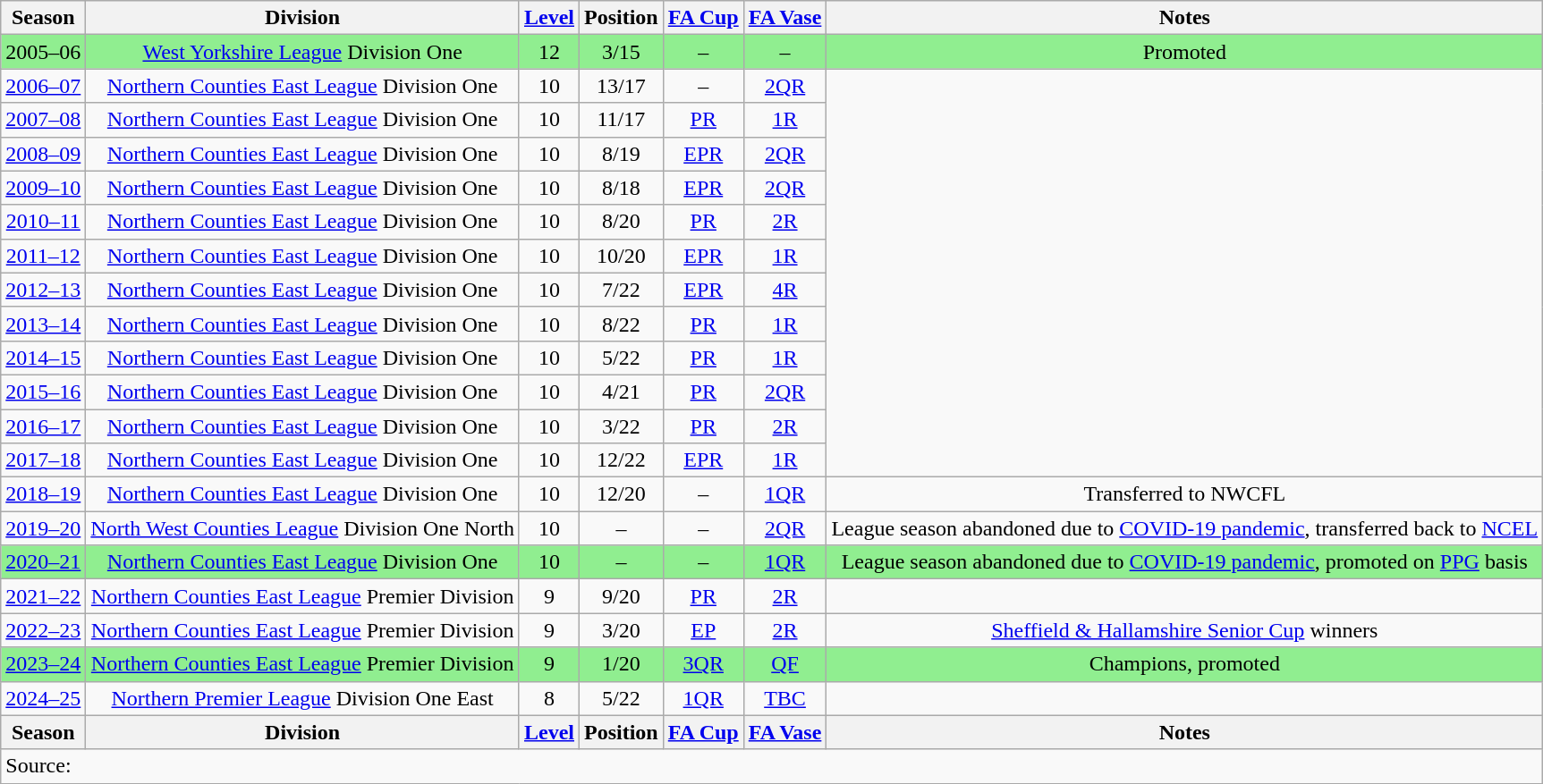<table class="wikitable collapsible collapsed" style=text-align:center>
<tr>
<th>Season</th>
<th>Division</th>
<th><a href='#'>Level</a></th>
<th>Position</th>
<th><a href='#'>FA Cup</a></th>
<th><a href='#'>FA Vase</a></th>
<th>Notes</th>
</tr>
<tr style=background:#90EE90>
<td>2005–06</td>
<td><a href='#'>West Yorkshire League</a> Division One</td>
<td>12</td>
<td>3/15</td>
<td>–</td>
<td>–</td>
<td>Promoted</td>
</tr>
<tr>
<td><a href='#'>2006–07</a></td>
<td><a href='#'>Northern Counties East League</a> Division One</td>
<td>10</td>
<td>13/17</td>
<td>–</td>
<td><a href='#'>2QR</a></td>
</tr>
<tr>
<td><a href='#'>2007–08</a></td>
<td><a href='#'>Northern Counties East League</a> Division One</td>
<td>10</td>
<td>11/17</td>
<td><a href='#'>PR</a></td>
<td><a href='#'>1R</a></td>
</tr>
<tr>
<td><a href='#'>2008–09</a></td>
<td><a href='#'>Northern Counties East League</a> Division One</td>
<td>10</td>
<td>8/19</td>
<td><a href='#'>EPR</a></td>
<td><a href='#'>2QR</a></td>
</tr>
<tr>
<td><a href='#'>2009–10</a></td>
<td><a href='#'>Northern Counties East League</a> Division One</td>
<td>10</td>
<td>8/18</td>
<td><a href='#'>EPR</a></td>
<td><a href='#'>2QR</a></td>
</tr>
<tr>
<td><a href='#'>2010–11</a></td>
<td><a href='#'>Northern Counties East League</a> Division One</td>
<td>10</td>
<td>8/20</td>
<td><a href='#'>PR</a></td>
<td><a href='#'>2R</a></td>
</tr>
<tr>
<td><a href='#'>2011–12</a></td>
<td><a href='#'>Northern Counties East League</a> Division One</td>
<td>10</td>
<td>10/20</td>
<td><a href='#'>EPR</a></td>
<td><a href='#'>1R</a></td>
</tr>
<tr>
<td><a href='#'>2012–13</a></td>
<td><a href='#'>Northern Counties East League</a> Division One</td>
<td>10</td>
<td>7/22</td>
<td><a href='#'>EPR</a></td>
<td><a href='#'>4R</a></td>
</tr>
<tr>
<td><a href='#'>2013–14</a></td>
<td><a href='#'>Northern Counties East League</a> Division One</td>
<td>10</td>
<td>8/22</td>
<td><a href='#'>PR</a></td>
<td><a href='#'>1R</a></td>
</tr>
<tr>
<td><a href='#'>2014–15</a></td>
<td><a href='#'>Northern Counties East League</a> Division One</td>
<td>10</td>
<td>5/22</td>
<td><a href='#'>PR</a></td>
<td><a href='#'>1R</a></td>
</tr>
<tr>
<td><a href='#'>2015–16</a></td>
<td><a href='#'>Northern Counties East League</a> Division One</td>
<td>10</td>
<td>4/21</td>
<td><a href='#'>PR</a></td>
<td><a href='#'>2QR</a></td>
</tr>
<tr>
<td><a href='#'>2016–17</a></td>
<td><a href='#'>Northern Counties East League</a> Division One</td>
<td>10</td>
<td>3/22</td>
<td><a href='#'>PR</a></td>
<td><a href='#'>2R</a></td>
</tr>
<tr>
<td><a href='#'>2017–18</a></td>
<td><a href='#'>Northern Counties East League</a> Division One</td>
<td>10</td>
<td>12/22</td>
<td><a href='#'>EPR</a></td>
<td><a href='#'>1R</a></td>
</tr>
<tr>
<td><a href='#'>2018–19</a></td>
<td><a href='#'>Northern Counties East League</a> Division One</td>
<td>10</td>
<td>12/20</td>
<td>–</td>
<td><a href='#'>1QR</a></td>
<td>Transferred to NWCFL</td>
</tr>
<tr>
<td><a href='#'>2019–20</a></td>
<td><a href='#'>North West Counties League</a> Division One North</td>
<td>10</td>
<td>–</td>
<td>–</td>
<td><a href='#'>2QR</a></td>
<td>League season abandoned due to <a href='#'>COVID-19 pandemic</a>, transferred back to <a href='#'>NCEL</a></td>
</tr>
<tr style=background:#90EE90>
<td><a href='#'>2020–21</a></td>
<td><a href='#'>Northern Counties East League</a> Division One</td>
<td>10</td>
<td>–</td>
<td>–</td>
<td><a href='#'>1QR</a></td>
<td>League season abandoned due to <a href='#'>COVID-19 pandemic</a>, promoted on <a href='#'>PPG</a> basis</td>
</tr>
<tr>
<td><a href='#'>2021–22</a></td>
<td><a href='#'>Northern Counties East League</a> Premier Division</td>
<td>9</td>
<td>9/20</td>
<td><a href='#'>PR</a></td>
<td><a href='#'>2R</a></td>
</tr>
<tr>
<td><a href='#'>2022–23</a></td>
<td><a href='#'>Northern Counties East League</a> Premier Division</td>
<td>9</td>
<td>3/20</td>
<td><a href='#'>EP</a></td>
<td><a href='#'>2R</a></td>
<td><a href='#'>Sheffield & Hallamshire Senior Cup</a> winners</td>
</tr>
<tr style=background:#90EE90>
<td><a href='#'>2023–24</a></td>
<td><a href='#'>Northern Counties East League</a> Premier Division</td>
<td>9</td>
<td>1/20</td>
<td><a href='#'>3QR</a></td>
<td><a href='#'>QF</a></td>
<td>Champions, promoted</td>
</tr>
<tr>
<td><a href='#'>2024–25</a></td>
<td><a href='#'>Northern Premier League</a> Division One East</td>
<td>8</td>
<td>5/22</td>
<td><a href='#'>1QR</a></td>
<td><a href='#'>TBC</a></td>
<td></td>
</tr>
<tr>
<th>Season</th>
<th>Division</th>
<th><a href='#'>Level</a></th>
<th>Position</th>
<th><a href='#'>FA Cup</a></th>
<th><a href='#'>FA Vase</a></th>
<th>Notes</th>
</tr>
<tr>
<td align=left colspan=8>Source: </td>
</tr>
</table>
